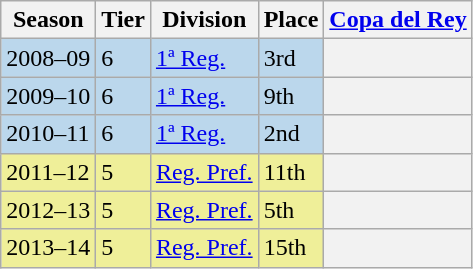<table class="wikitable">
<tr>
<th>Season</th>
<th>Tier</th>
<th>Division</th>
<th>Place</th>
<th><a href='#'>Copa del Rey</a></th>
</tr>
<tr>
<td style="background:#BBD7EC;">2008–09</td>
<td style="background:#BBD7EC;">6</td>
<td style="background:#BBD7EC;"><a href='#'>1ª Reg.</a></td>
<td style="background:#BBD7EC;">3rd</td>
<th></th>
</tr>
<tr>
<td style="background:#BBD7EC;">2009–10</td>
<td style="background:#BBD7EC;">6</td>
<td style="background:#BBD7EC;"><a href='#'>1ª Reg.</a></td>
<td style="background:#BBD7EC;">9th</td>
<th></th>
</tr>
<tr>
<td style="background:#BBD7EC;">2010–11</td>
<td style="background:#BBD7EC;">6</td>
<td style="background:#BBD7EC;"><a href='#'>1ª Reg.</a></td>
<td style="background:#BBD7EC;">2nd</td>
<th></th>
</tr>
<tr>
<td style="background:#EFEF99;">2011–12</td>
<td style="background:#EFEF99;">5</td>
<td style="background:#EFEF99;"><a href='#'>Reg. Pref.</a></td>
<td style="background:#EFEF99;">11th</td>
<th></th>
</tr>
<tr>
<td style="background:#EFEF99;">2012–13</td>
<td style="background:#EFEF99;">5</td>
<td style="background:#EFEF99;"><a href='#'>Reg. Pref.</a></td>
<td style="background:#EFEF99;">5th</td>
<th></th>
</tr>
<tr>
<td style="background:#EFEF99;">2013–14</td>
<td style="background:#EFEF99;">5</td>
<td style="background:#EFEF99;"><a href='#'>Reg. Pref.</a></td>
<td style="background:#EFEF99;">15th</td>
<th></th>
</tr>
</table>
